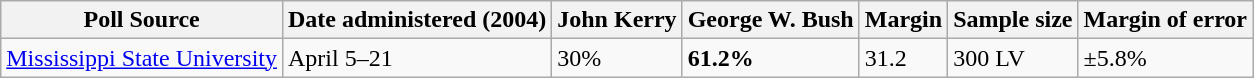<table class="wikitable">
<tr>
<th>Poll Source</th>
<th>Date administered (2004)</th>
<th>John Kerry</th>
<th>George W. Bush</th>
<th>Margin</th>
<th>Sample size</th>
<th>Margin of error</th>
</tr>
<tr>
<td><a href='#'>Mississippi State University</a></td>
<td>April 5–21</td>
<td>30%</td>
<td><strong>61.2%</strong></td>
<td>31.2</td>
<td>300 LV</td>
<td>±5.8%</td>
</tr>
</table>
